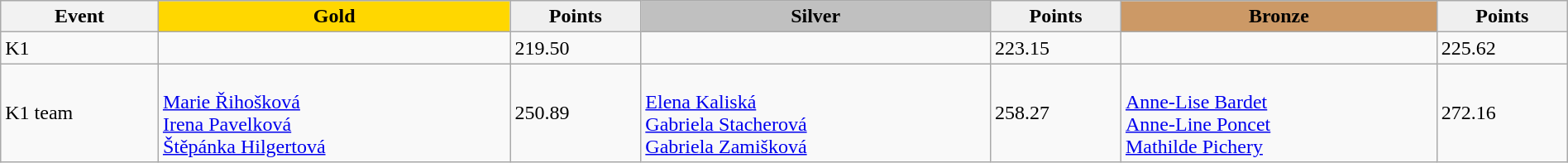<table class="wikitable" width=100%>
<tr>
<th>Event</th>
<td align=center bgcolor="gold"><strong>Gold</strong></td>
<td align=center bgcolor="EFEFEF"><strong>Points</strong></td>
<td align=center bgcolor="silver"><strong>Silver</strong></td>
<td align=center bgcolor="EFEFEF"><strong>Points</strong></td>
<td align=center bgcolor="CC9966"><strong>Bronze</strong></td>
<td align=center bgcolor="EFEFEF"><strong>Points</strong></td>
</tr>
<tr>
<td>K1</td>
<td></td>
<td>219.50</td>
<td></td>
<td>223.15</td>
<td></td>
<td>225.62</td>
</tr>
<tr>
<td>K1 team</td>
<td><br><a href='#'>Marie Řihošková</a><br><a href='#'>Irena Pavelková</a><br><a href='#'>Štěpánka Hilgertová</a></td>
<td>250.89</td>
<td><br><a href='#'>Elena Kaliská</a><br><a href='#'>Gabriela Stacherová</a><br><a href='#'>Gabriela Zamišková</a></td>
<td>258.27</td>
<td><br><a href='#'>Anne-Lise Bardet</a><br><a href='#'>Anne-Line Poncet</a><br><a href='#'>Mathilde Pichery</a></td>
<td>272.16</td>
</tr>
</table>
